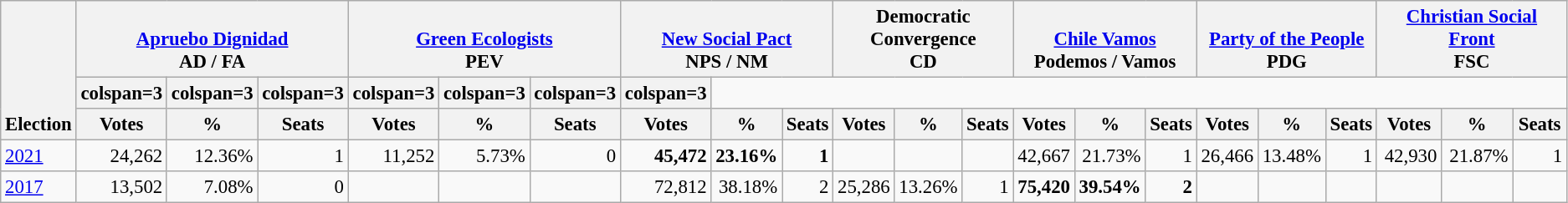<table class="wikitable" border="1" style="font-size:95%; text-align:right;">
<tr>
<th style="text-align:left;" valign=bottom rowspan=3>Election</th>
<th valign=bottom colspan=3><a href='#'>Apruebo Dignidad</a><br>AD / FA</th>
<th valign=bottom colspan=3><a href='#'>Green Ecologists</a><br>PEV</th>
<th valign=bottom colspan=3><a href='#'>New Social Pact</a><br>NPS / NM</th>
<th valign=bottom colspan=3>Democratic<br>Convergence<br>CD</th>
<th valign=bottom colspan=3><a href='#'>Chile Vamos</a><br>Podemos / Vamos</th>
<th valign=bottom colspan=3><a href='#'>Party of the People</a><br>PDG</th>
<th valign=bottom colspan=3><a href='#'>Christian Social Front</a><br>FSC</th>
</tr>
<tr>
<th>colspan=3 </th>
<th>colspan=3 </th>
<th>colspan=3 </th>
<th>colspan=3 </th>
<th>colspan=3 </th>
<th>colspan=3 </th>
<th>colspan=3 </th>
</tr>
<tr>
<th>Votes</th>
<th>%</th>
<th>Seats</th>
<th>Votes</th>
<th>%</th>
<th>Seats</th>
<th>Votes</th>
<th>%</th>
<th>Seats</th>
<th>Votes</th>
<th>%</th>
<th>Seats</th>
<th>Votes</th>
<th>%</th>
<th>Seats</th>
<th>Votes</th>
<th>%</th>
<th>Seats</th>
<th>Votes</th>
<th>%</th>
<th>Seats</th>
</tr>
<tr>
<td align=left><a href='#'>2021</a></td>
<td>24,262</td>
<td>12.36%</td>
<td>1</td>
<td>11,252</td>
<td>5.73%</td>
<td>0</td>
<td><strong>45,472</strong></td>
<td><strong>23.16%</strong></td>
<td><strong>1</strong></td>
<td></td>
<td></td>
<td></td>
<td>42,667</td>
<td>21.73%</td>
<td>1</td>
<td>26,466</td>
<td>13.48%</td>
<td>1</td>
<td>42,930</td>
<td>21.87%</td>
<td>1</td>
</tr>
<tr>
<td align=left><a href='#'>2017</a></td>
<td>13,502</td>
<td>7.08%</td>
<td>0</td>
<td></td>
<td></td>
<td></td>
<td>72,812</td>
<td>38.18%</td>
<td>2</td>
<td>25,286</td>
<td>13.26%</td>
<td>1</td>
<td><strong>75,420</strong></td>
<td><strong>39.54%</strong></td>
<td><strong>2</strong></td>
<td></td>
<td></td>
<td></td>
<td></td>
<td></td>
<td></td>
</tr>
</table>
